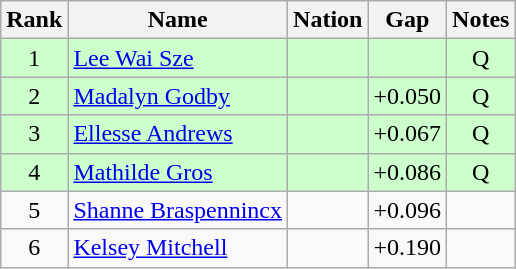<table class="wikitable sortable" style="text-align:center">
<tr>
<th>Rank</th>
<th>Name</th>
<th>Nation</th>
<th>Gap</th>
<th>Notes</th>
</tr>
<tr bgcolor=ccffcc>
<td>1</td>
<td align=left><a href='#'>Lee Wai Sze</a></td>
<td align=left></td>
<td></td>
<td>Q</td>
</tr>
<tr bgcolor=ccffcc>
<td>2</td>
<td align=left><a href='#'>Madalyn Godby</a></td>
<td align=left></td>
<td>+0.050</td>
<td>Q</td>
</tr>
<tr bgcolor=ccffcc>
<td>3</td>
<td align=left><a href='#'>Ellesse Andrews</a></td>
<td align=left></td>
<td>+0.067</td>
<td>Q</td>
</tr>
<tr bgcolor=ccffcc>
<td>4</td>
<td align=left><a href='#'>Mathilde Gros</a></td>
<td align=left></td>
<td>+0.086</td>
<td>Q</td>
</tr>
<tr>
<td>5</td>
<td align=left><a href='#'>Shanne Braspennincx</a></td>
<td align=left></td>
<td>+0.096</td>
<td></td>
</tr>
<tr>
<td>6</td>
<td align=left><a href='#'>Kelsey Mitchell</a></td>
<td align=left></td>
<td>+0.190</td>
<td></td>
</tr>
</table>
